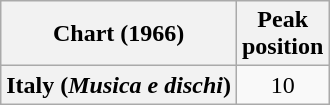<table class="wikitable plainrowheaders" style="text-align:center">
<tr>
<th scope="col">Chart (1966)</th>
<th scope="col">Peak<br>position</th>
</tr>
<tr>
<th scope="row">Italy (<em>Musica e dischi</em>)</th>
<td>10</td>
</tr>
</table>
